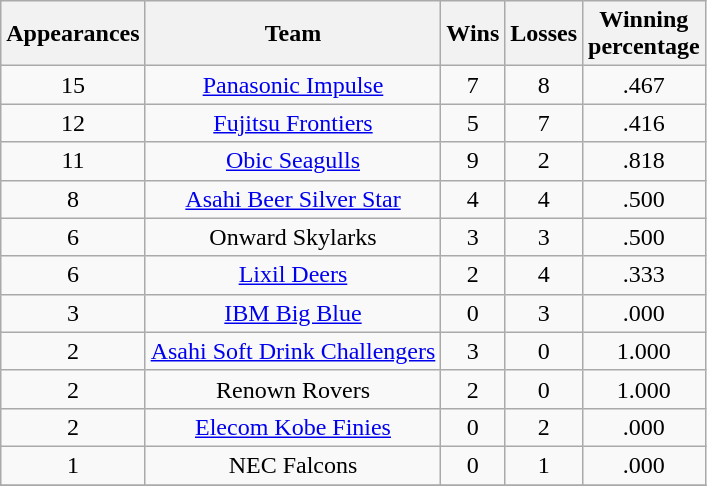<table class="wikitable" style="text-align:center">
<tr>
<th>Appearances</th>
<th>Team</th>
<th>Wins</th>
<th>Losses</th>
<th>Winning<br>percentage</th>
</tr>
<tr>
<td>15</td>
<td><a href='#'>Panasonic Impulse</a></td>
<td>7</td>
<td>8</td>
<td>.467</td>
</tr>
<tr>
<td>12</td>
<td><a href='#'>Fujitsu Frontiers</a></td>
<td>5</td>
<td>7</td>
<td>.416</td>
</tr>
<tr>
<td>11</td>
<td><a href='#'>Obic Seagulls</a></td>
<td>9</td>
<td>2</td>
<td>.818</td>
</tr>
<tr>
<td>8</td>
<td><a href='#'>Asahi Beer Silver Star</a></td>
<td>4</td>
<td>4</td>
<td>.500</td>
</tr>
<tr>
<td>6</td>
<td>Onward Skylarks</td>
<td>3</td>
<td>3</td>
<td>.500</td>
</tr>
<tr>
<td>6</td>
<td><a href='#'>Lixil Deers</a></td>
<td>2</td>
<td>4</td>
<td>.333</td>
</tr>
<tr>
<td>3</td>
<td><a href='#'>IBM Big Blue</a></td>
<td>0</td>
<td>3</td>
<td>.000</td>
</tr>
<tr>
<td>2</td>
<td><a href='#'>Asahi Soft Drink Challengers</a></td>
<td>3</td>
<td>0</td>
<td>1.000</td>
</tr>
<tr>
<td>2</td>
<td>Renown Rovers</td>
<td>2</td>
<td>0</td>
<td>1.000</td>
</tr>
<tr>
<td>2</td>
<td><a href='#'>Elecom Kobe Finies</a></td>
<td>0</td>
<td>2</td>
<td>.000</td>
</tr>
<tr>
<td>1</td>
<td>NEC Falcons</td>
<td>0</td>
<td>1</td>
<td>.000</td>
</tr>
<tr>
</tr>
</table>
